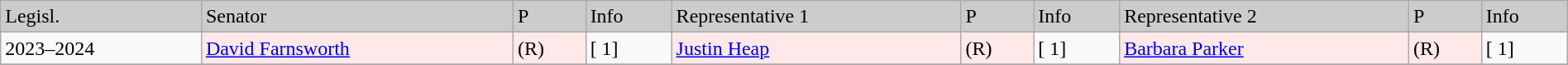<table class=wikitable width="100%" border="1">
<tr style="background-color:#cccccc;">
<td>Legisl.</td>
<td>Senator</td>
<td>P</td>
<td>Info</td>
<td>Representative 1</td>
<td>P</td>
<td>Info</td>
<td>Representative 2</td>
<td>P</td>
<td>Info</td>
</tr>
<tr>
<td>2023–2024</td>
<td style="background:#FFE8E8"><a href='#'>David Farnsworth</a></td>
<td style="background:#FFE8E8">(R)</td>
<td>[ 1]</td>
<td style="background:#FFE8E8"><a href='#'>Justin Heap</a></td>
<td style="background:#FFE8E8">(R)</td>
<td>[ 1]</td>
<td style="background:#FFE8E8"><a href='#'>Barbara Parker</a></td>
<td style="background:#FFE8E8">(R)</td>
<td>[ 1]</td>
</tr>
<tr>
</tr>
</table>
